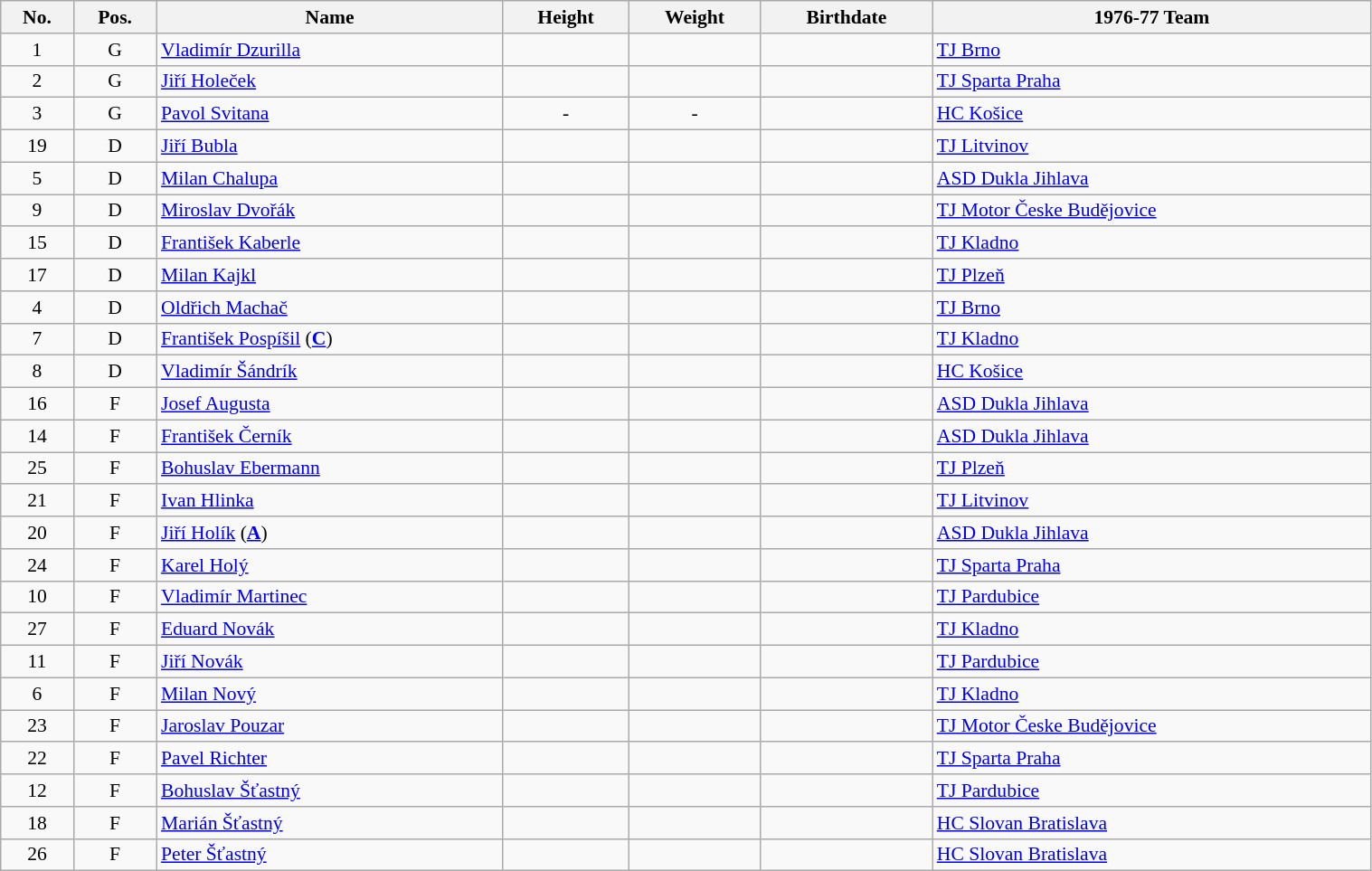<table class="wikitable sortable" width="80%" style="font-size: 90%; text-align: center;">
<tr>
<th>No.</th>
<th>Pos.</th>
<th>Name</th>
<th>Height</th>
<th>Weight</th>
<th>Birthdate</th>
<th>1976-77 Team</th>
</tr>
<tr>
<td>1</td>
<td>G</td>
<td style="text-align:left;"><a href='#'>Vladimír Dzurilla</a></td>
<td></td>
<td></td>
<td style="text-align:right;"></td>
<td style="text-align:left;"> <a href='#'>TJ Brno</a></td>
</tr>
<tr>
<td>2</td>
<td>G</td>
<td style="text-align:left;"><a href='#'>Jiří Holeček</a></td>
<td></td>
<td></td>
<td style="text-align:right;"></td>
<td style="text-align:left;"> <a href='#'>TJ Sparta Praha</a></td>
</tr>
<tr>
<td>3</td>
<td>G</td>
<td style="text-align:left;"><a href='#'>Pavol Svitana</a></td>
<td>-</td>
<td>-</td>
<td style="text-align:right;"></td>
<td style="text-align:left;"> <a href='#'>HC Košice</a></td>
</tr>
<tr>
<td>19</td>
<td>D</td>
<td style="text-align:left;"><a href='#'>Jiří Bubla</a></td>
<td></td>
<td></td>
<td style="text-align:right;"></td>
<td style="text-align:left;"> <a href='#'>TJ Litvinov</a></td>
</tr>
<tr>
<td>5</td>
<td>D</td>
<td style="text-align:left;"><a href='#'>Milan Chalupa</a></td>
<td></td>
<td></td>
<td style="text-align:right;"></td>
<td style="text-align:left;"> <a href='#'>ASD Dukla Jihlava</a></td>
</tr>
<tr>
<td>9</td>
<td>D</td>
<td style="text-align:left;"><a href='#'>Miroslav Dvořák</a></td>
<td></td>
<td></td>
<td style="text-align:right;"></td>
<td style="text-align:left;"> <a href='#'>TJ Motor Česke Budějovice</a></td>
</tr>
<tr>
<td>15</td>
<td>D</td>
<td style="text-align:left;"><a href='#'>František Kaberle</a></td>
<td></td>
<td></td>
<td style="text-align:right;"></td>
<td style="text-align:left;"> <a href='#'>TJ Kladno</a></td>
</tr>
<tr>
<td>17</td>
<td>D</td>
<td style="text-align:left;"><a href='#'>Milan Kajkl</a></td>
<td></td>
<td></td>
<td style="text-align:right;"></td>
<td style="text-align:left;"> <a href='#'>TJ Plzeň</a></td>
</tr>
<tr>
<td>4</td>
<td>D</td>
<td style="text-align:left;"><a href='#'>Oldřich Machač</a></td>
<td></td>
<td></td>
<td style="text-align:right;"></td>
<td style="text-align:left;"> <a href='#'>TJ Brno</a></td>
</tr>
<tr>
<td>7</td>
<td>D</td>
<td style="text-align:left;"><a href='#'>František Pospíšil</a> (<strong><a href='#'>C</a></strong>)</td>
<td></td>
<td></td>
<td style="text-align:right;"></td>
<td style="text-align:left;"> <a href='#'>TJ Kladno</a></td>
</tr>
<tr>
<td>8</td>
<td>D</td>
<td style="text-align:left;"><a href='#'>Vladimír Šándrík</a></td>
<td></td>
<td></td>
<td style="text-align:right;"></td>
<td style="text-align:left;"> <a href='#'>HC Košice</a></td>
</tr>
<tr>
<td>16</td>
<td>F</td>
<td style="text-align:left;"><a href='#'>Josef Augusta</a></td>
<td></td>
<td></td>
<td style="text-align:right;"></td>
<td style="text-align:left;"> <a href='#'>ASD Dukla Jihlava</a></td>
</tr>
<tr>
<td>14</td>
<td>F</td>
<td style="text-align:left;"><a href='#'>František Černík</a></td>
<td></td>
<td></td>
<td style="text-align:right;"></td>
<td style="text-align:left;"> <a href='#'>ASD Dukla Jihlava</a></td>
</tr>
<tr>
<td>25</td>
<td>F</td>
<td style="text-align:left;"><a href='#'>Bohuslav Ebermann</a></td>
<td></td>
<td></td>
<td style="text-align:right;"></td>
<td style="text-align:left;"> <a href='#'>TJ Plzeň</a></td>
</tr>
<tr>
<td>21</td>
<td>F</td>
<td style="text-align:left;"><a href='#'>Ivan Hlinka</a></td>
<td></td>
<td></td>
<td style="text-align:right;"></td>
<td style="text-align:left;"> <a href='#'>TJ Litvinov</a></td>
</tr>
<tr>
<td>20</td>
<td>F</td>
<td style="text-align:left;"><a href='#'>Jiří Holík</a> (<strong><a href='#'>A</a></strong>)</td>
<td></td>
<td></td>
<td style="text-align:right;"></td>
<td style="text-align:left;"> <a href='#'>ASD Dukla Jihlava</a></td>
</tr>
<tr>
<td>24</td>
<td>F</td>
<td style="text-align:left;"><a href='#'>Karel Holý</a></td>
<td></td>
<td></td>
<td style="text-align:right;"></td>
<td style="text-align:left;"> <a href='#'>TJ Sparta Praha</a></td>
</tr>
<tr>
<td>10</td>
<td>F</td>
<td style="text-align:left;"><a href='#'>Vladimír Martinec</a></td>
<td></td>
<td></td>
<td style="text-align:right;"></td>
<td style="text-align:left;"> <a href='#'>TJ Pardubice</a></td>
</tr>
<tr>
<td>27</td>
<td>F</td>
<td style="text-align:left;"><a href='#'>Eduard Novák</a></td>
<td></td>
<td></td>
<td style="text-align:right;"></td>
<td style="text-align:left;"> <a href='#'>TJ Kladno</a></td>
</tr>
<tr>
<td>11</td>
<td>F</td>
<td style="text-align:left;"><a href='#'>Jiří Novák</a></td>
<td></td>
<td></td>
<td style="text-align:right;"></td>
<td style="text-align:left;"> <a href='#'>TJ Pardubice</a></td>
</tr>
<tr>
<td>6</td>
<td>F</td>
<td style="text-align:left;"><a href='#'>Milan Nový</a></td>
<td></td>
<td></td>
<td style="text-align:right;"></td>
<td style="text-align:left;"> <a href='#'>TJ Kladno</a></td>
</tr>
<tr>
<td>23</td>
<td>F</td>
<td style="text-align:left;"><a href='#'>Jaroslav Pouzar</a></td>
<td></td>
<td></td>
<td style="text-align:right;"></td>
<td style="text-align:left;"> <a href='#'>TJ Motor Česke Budějovice</a></td>
</tr>
<tr>
<td>22</td>
<td>F</td>
<td style="text-align:left;"><a href='#'>Pavel Richter</a></td>
<td></td>
<td></td>
<td style="text-align:right;"></td>
<td style="text-align:left;"> <a href='#'>TJ Sparta Praha</a></td>
</tr>
<tr>
<td>12</td>
<td>F</td>
<td style="text-align:left;"><a href='#'>Bohuslav Šťastný</a></td>
<td></td>
<td></td>
<td style="text-align:right;"></td>
<td style="text-align:left;"> <a href='#'>TJ Pardubice</a></td>
</tr>
<tr>
<td>18</td>
<td>F</td>
<td style="text-align:left;"><a href='#'>Marián Šťastný</a></td>
<td></td>
<td></td>
<td style="text-align:right;"></td>
<td style="text-align:left;"> <a href='#'>HC Slovan Bratislava</a></td>
</tr>
<tr>
<td>26</td>
<td>F</td>
<td style="text-align:left;"><a href='#'>Peter Šťastný</a></td>
<td></td>
<td></td>
<td style="text-align:right;"></td>
<td style="text-align:left;"> <a href='#'>HC Slovan Bratislava</a></td>
</tr>
</table>
